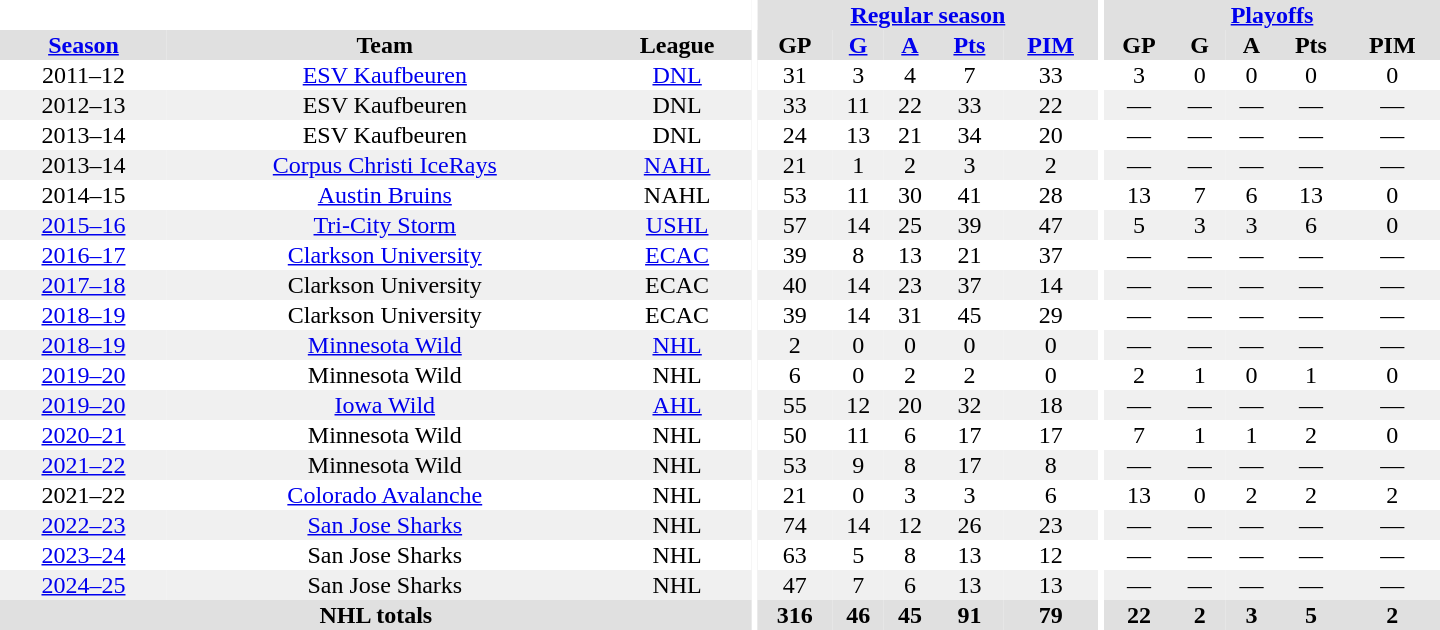<table border="0" cellpadding="1" cellspacing="0" style="text-align:center; width:60em">
<tr bgcolor="#e0e0e0">
<th colspan="3" bgcolor="#ffffff"></th>
<th rowspan="100" bgcolor="#ffffff"></th>
<th colspan="5"><a href='#'>Regular season</a></th>
<th rowspan="100" bgcolor="#ffffff"></th>
<th colspan="5"><a href='#'>Playoffs</a></th>
</tr>
<tr bgcolor="#e0e0e0">
<th><a href='#'>Season</a></th>
<th>Team</th>
<th>League</th>
<th>GP</th>
<th><a href='#'>G</a></th>
<th><a href='#'>A</a></th>
<th><a href='#'>Pts</a></th>
<th><a href='#'>PIM</a></th>
<th>GP</th>
<th>G</th>
<th>A</th>
<th>Pts</th>
<th>PIM</th>
</tr>
<tr>
<td>2011–12</td>
<td><a href='#'>ESV Kaufbeuren</a></td>
<td><a href='#'>DNL</a></td>
<td>31</td>
<td>3</td>
<td>4</td>
<td>7</td>
<td>33</td>
<td>3</td>
<td>0</td>
<td>0</td>
<td>0</td>
<td>0</td>
</tr>
<tr bgcolor="#f0f0f0">
<td>2012–13</td>
<td>ESV Kaufbeuren</td>
<td>DNL</td>
<td>33</td>
<td>11</td>
<td>22</td>
<td>33</td>
<td>22</td>
<td>—</td>
<td>—</td>
<td>—</td>
<td>—</td>
<td>—</td>
</tr>
<tr>
<td>2013–14</td>
<td>ESV Kaufbeuren</td>
<td>DNL</td>
<td>24</td>
<td>13</td>
<td>21</td>
<td>34</td>
<td>20</td>
<td>—</td>
<td>—</td>
<td>—</td>
<td>—</td>
<td>—</td>
</tr>
<tr bgcolor="#f0f0f0">
<td>2013–14</td>
<td><a href='#'>Corpus Christi IceRays</a></td>
<td><a href='#'>NAHL</a></td>
<td>21</td>
<td>1</td>
<td>2</td>
<td>3</td>
<td>2</td>
<td>—</td>
<td>—</td>
<td>—</td>
<td>—</td>
<td>—</td>
</tr>
<tr>
<td>2014–15</td>
<td><a href='#'>Austin Bruins</a></td>
<td>NAHL</td>
<td>53</td>
<td>11</td>
<td>30</td>
<td>41</td>
<td>28</td>
<td>13</td>
<td>7</td>
<td>6</td>
<td>13</td>
<td>0</td>
</tr>
<tr bgcolor="#f0f0f0">
<td><a href='#'>2015–16</a></td>
<td><a href='#'>Tri-City Storm</a></td>
<td><a href='#'>USHL</a></td>
<td>57</td>
<td>14</td>
<td>25</td>
<td>39</td>
<td>47</td>
<td>5</td>
<td>3</td>
<td>3</td>
<td>6</td>
<td>0</td>
</tr>
<tr>
<td><a href='#'>2016–17</a></td>
<td><a href='#'>Clarkson University</a></td>
<td><a href='#'>ECAC</a></td>
<td>39</td>
<td>8</td>
<td>13</td>
<td>21</td>
<td>37</td>
<td>—</td>
<td>—</td>
<td>—</td>
<td>—</td>
<td>—</td>
</tr>
<tr bgcolor="#f0f0f0">
<td><a href='#'>2017–18</a></td>
<td>Clarkson University</td>
<td>ECAC</td>
<td>40</td>
<td>14</td>
<td>23</td>
<td>37</td>
<td>14</td>
<td>—</td>
<td>—</td>
<td>—</td>
<td>—</td>
<td>—</td>
</tr>
<tr>
<td><a href='#'>2018–19</a></td>
<td>Clarkson University</td>
<td>ECAC</td>
<td>39</td>
<td>14</td>
<td>31</td>
<td>45</td>
<td>29</td>
<td>—</td>
<td>—</td>
<td>—</td>
<td>—</td>
<td>—</td>
</tr>
<tr bgcolor="#f0f0f0">
<td><a href='#'>2018–19</a></td>
<td><a href='#'>Minnesota Wild</a></td>
<td><a href='#'>NHL</a></td>
<td>2</td>
<td>0</td>
<td>0</td>
<td>0</td>
<td>0</td>
<td>—</td>
<td>—</td>
<td>—</td>
<td>—</td>
<td>—</td>
</tr>
<tr>
<td><a href='#'>2019–20</a></td>
<td>Minnesota Wild</td>
<td>NHL</td>
<td>6</td>
<td>0</td>
<td>2</td>
<td>2</td>
<td>0</td>
<td>2</td>
<td>1</td>
<td>0</td>
<td>1</td>
<td>0</td>
</tr>
<tr bgcolor="#f0f0f0">
<td><a href='#'>2019–20</a></td>
<td><a href='#'>Iowa Wild</a></td>
<td><a href='#'>AHL</a></td>
<td>55</td>
<td>12</td>
<td>20</td>
<td>32</td>
<td>18</td>
<td>—</td>
<td>—</td>
<td>—</td>
<td>—</td>
<td>—</td>
</tr>
<tr>
<td><a href='#'>2020–21</a></td>
<td>Minnesota Wild</td>
<td>NHL</td>
<td>50</td>
<td>11</td>
<td>6</td>
<td>17</td>
<td>17</td>
<td>7</td>
<td>1</td>
<td>1</td>
<td>2</td>
<td>0</td>
</tr>
<tr bgcolor="#f0f0f0">
<td><a href='#'>2021–22</a></td>
<td>Minnesota Wild</td>
<td>NHL</td>
<td>53</td>
<td>9</td>
<td>8</td>
<td>17</td>
<td>8</td>
<td>—</td>
<td>—</td>
<td>—</td>
<td>—</td>
<td>—</td>
</tr>
<tr>
<td>2021–22</td>
<td><a href='#'>Colorado Avalanche</a></td>
<td>NHL</td>
<td>21</td>
<td>0</td>
<td>3</td>
<td>3</td>
<td>6</td>
<td>13</td>
<td>0</td>
<td>2</td>
<td>2</td>
<td>2</td>
</tr>
<tr bgcolor="#f0f0f0">
<td><a href='#'>2022–23</a></td>
<td><a href='#'>San Jose Sharks</a></td>
<td>NHL</td>
<td>74</td>
<td>14</td>
<td>12</td>
<td>26</td>
<td>23</td>
<td>—</td>
<td>—</td>
<td>—</td>
<td>—</td>
<td>—</td>
</tr>
<tr>
<td><a href='#'>2023–24</a></td>
<td>San Jose Sharks</td>
<td>NHL</td>
<td>63</td>
<td>5</td>
<td>8</td>
<td>13</td>
<td>12</td>
<td>—</td>
<td>—</td>
<td>—</td>
<td>—</td>
<td>—</td>
</tr>
<tr bgcolor="#f0f0f0">
<td><a href='#'>2024–25</a></td>
<td>San Jose Sharks</td>
<td>NHL</td>
<td>47</td>
<td>7</td>
<td>6</td>
<td>13</td>
<td>13</td>
<td>—</td>
<td>—</td>
<td>—</td>
<td>—</td>
<td>—</td>
</tr>
<tr bgcolor="#e0e0e0">
<th colspan="3">NHL totals</th>
<th>316</th>
<th>46</th>
<th>45</th>
<th>91</th>
<th>79</th>
<th>22</th>
<th>2</th>
<th>3</th>
<th>5</th>
<th>2</th>
</tr>
</table>
